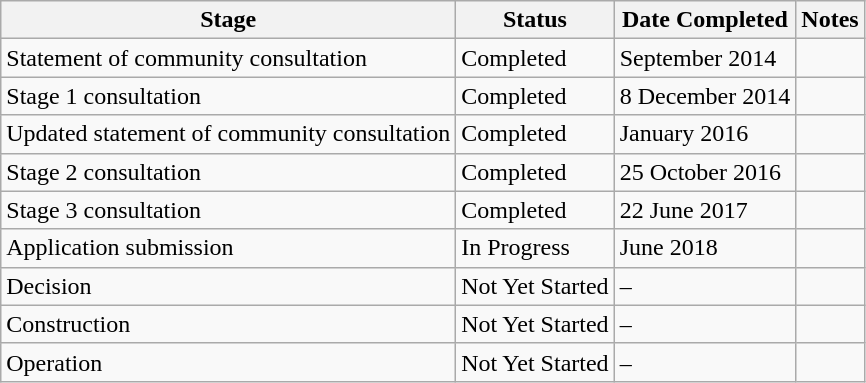<table class="wikitable">
<tr>
<th>Stage</th>
<th>Status</th>
<th>Date Completed</th>
<th>Notes</th>
</tr>
<tr>
<td>Statement of community consultation</td>
<td>Completed</td>
<td>September 2014</td>
<td></td>
</tr>
<tr>
<td>Stage 1 consultation</td>
<td>Completed</td>
<td>8 December 2014</td>
<td></td>
</tr>
<tr>
<td>Updated statement of community consultation</td>
<td>Completed</td>
<td>January 2016</td>
<td></td>
</tr>
<tr>
<td>Stage 2 consultation</td>
<td>Completed</td>
<td>25 October 2016</td>
<td></td>
</tr>
<tr>
<td>Stage 3 consultation</td>
<td>Completed</td>
<td>22 June 2017</td>
<td></td>
</tr>
<tr>
<td>Application submission</td>
<td>In Progress</td>
<td>June 2018</td>
<td></td>
</tr>
<tr>
<td>Decision</td>
<td>Not Yet Started</td>
<td>–</td>
<td></td>
</tr>
<tr>
<td>Construction</td>
<td>Not Yet Started</td>
<td>–</td>
<td></td>
</tr>
<tr>
<td>Operation</td>
<td>Not Yet Started</td>
<td>–</td>
<td></td>
</tr>
</table>
